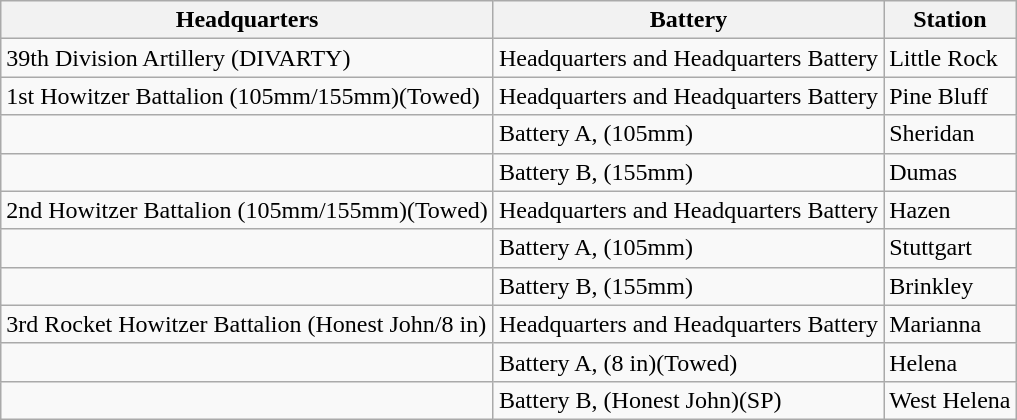<table class="wikitable">
<tr>
<th>Headquarters</th>
<th>Battery</th>
<th>Station</th>
</tr>
<tr>
<td>39th Division Artillery (DIVARTY)</td>
<td>Headquarters and Headquarters Battery</td>
<td>Little Rock</td>
</tr>
<tr>
<td>1st Howitzer Battalion (105mm/155mm)(Towed)</td>
<td>Headquarters and Headquarters Battery</td>
<td>Pine Bluff</td>
</tr>
<tr>
<td></td>
<td>Battery A, (105mm)</td>
<td>Sheridan</td>
</tr>
<tr>
<td></td>
<td>Battery B, (155mm)</td>
<td>Dumas</td>
</tr>
<tr>
<td>2nd Howitzer Battalion (105mm/155mm)(Towed)</td>
<td>Headquarters and Headquarters Battery</td>
<td>Hazen</td>
</tr>
<tr>
<td></td>
<td>Battery A, (105mm)</td>
<td>Stuttgart</td>
</tr>
<tr>
<td></td>
<td>Battery B, (155mm)</td>
<td>Brinkley</td>
</tr>
<tr>
<td>3rd Rocket Howitzer Battalion (Honest John/8 in)</td>
<td>Headquarters and Headquarters Battery</td>
<td>Marianna</td>
</tr>
<tr>
<td></td>
<td>Battery A, (8 in)(Towed)</td>
<td>Helena</td>
</tr>
<tr>
<td></td>
<td>Battery B, (Honest John)(SP)</td>
<td>West Helena</td>
</tr>
</table>
